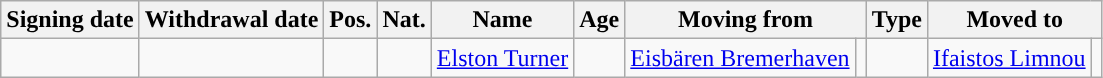<table class="wikitable sortable">
<tr>
<th>Signing date</th>
<th>Withdrawal date</th>
<th>Pos.</th>
<th>Nat.</th>
<th>Name</th>
<th>Age</th>
<th colspan=2>Moving from</th>
<th>Type</th>
<th colspan=2>Moved to</th>
</tr>
<tr>
<td></td>
<td></td>
<td></td>
<td></td>
<td><a href='#'>Elston Turner</a></td>
<td></td>
<td><a href='#'>Eisbären Bremerhaven</a></td>
<td></td>
<td></td>
<td><a href='#'>Ifaistos Limnou</a></td>
<td></td>
</tr>
</table>
